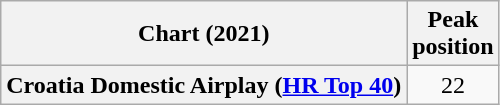<table class="wikitable sortable plainrowheaders" style="text-align:center;">
<tr>
<th>Chart (2021)</th>
<th>Peak<br>position</th>
</tr>
<tr>
<th scope="row">Croatia Domestic Airplay (<a href='#'>HR Top 40</a>)</th>
<td>22</td>
</tr>
</table>
